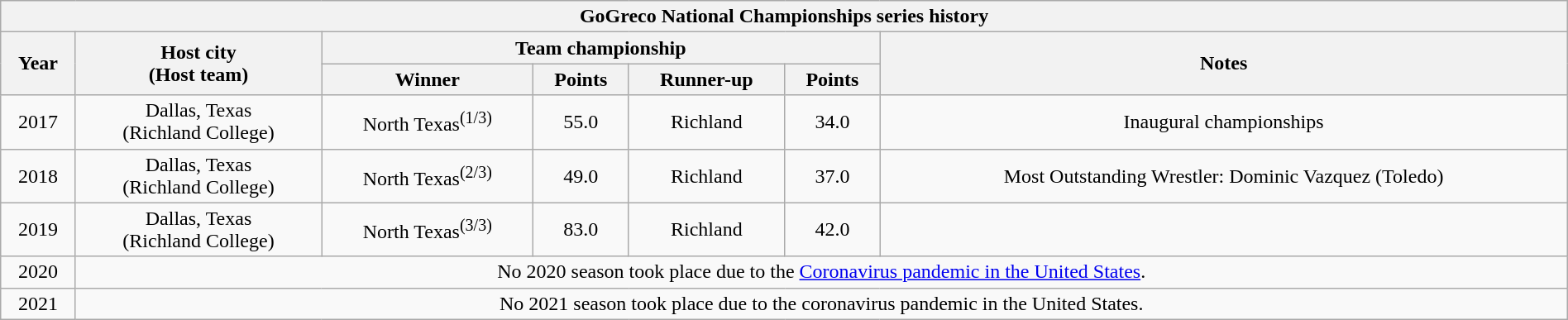<table class="wikitable" style="width:100%; text-align:center;">
<tr>
<th colspan=10>GoGreco National Championships series history</th>
</tr>
<tr>
<th rowspan="2">Year</th>
<th rowspan="2">Host city<br>(Host team)</th>
<th colspan=4>Team championship</th>
<th rowspan="2">Notes</th>
</tr>
<tr>
<th>Winner</th>
<th>Points</th>
<th>Runner-up</th>
<th>Points</th>
</tr>
<tr>
<td>2017</td>
<td>Dallas, Texas<br>(Richland College)</td>
<td>North Texas<sup>(1/3)</sup></td>
<td>55.0</td>
<td>Richland</td>
<td>34.0</td>
<td>Inaugural championships</td>
</tr>
<tr>
<td>2018</td>
<td>Dallas, Texas<br>(Richland College)</td>
<td>North Texas<sup>(2/3)</sup></td>
<td>49.0</td>
<td>Richland</td>
<td>37.0</td>
<td>Most Outstanding Wrestler: Dominic Vazquez (Toledo)</td>
</tr>
<tr>
<td>2019</td>
<td>Dallas, Texas<br>(Richland College)</td>
<td>North Texas<sup>(3/3)</sup></td>
<td>83.0</td>
<td>Richland</td>
<td>42.0</td>
<td></td>
</tr>
<tr>
<td>2020</td>
<td colspan=6>No 2020 season took place due to the <a href='#'>Coronavirus pandemic in the United States</a>.</td>
</tr>
<tr>
<td>2021</td>
<td colspan=6>No 2021 season took place due to the coronavirus pandemic in the United States.</td>
</tr>
</table>
